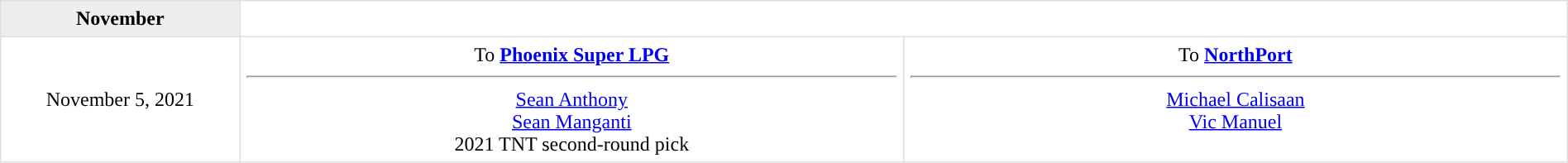<table border=1 style="border-collapse:collapse; text-align: center; width: 100%" bordercolor="#DFDFDF"  cellpadding="5">
<tr bgcolor="eeeeee">
<th>November</th>
</tr>
<tr>
<td style="width:12%">November 5, 2021</td>
<td style="width:33.3%" valign="top">To <strong><a href='#'>Phoenix Super LPG</a></strong><hr><a href='#'>Sean Anthony</a><br><a href='#'>Sean Manganti</a><br>2021 TNT second-round pick</td>
<td style="width:33.3%" valign="top">To <strong><a href='#'>NorthPort</a></strong><hr><a href='#'>Michael Calisaan</a><br><a href='#'>Vic Manuel</a></td>
</tr>
</table>
